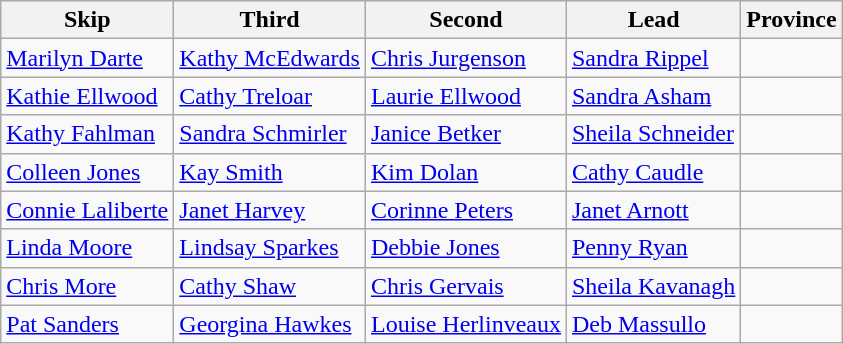<table class="wikitable">
<tr>
<th>Skip</th>
<th>Third</th>
<th>Second</th>
<th>Lead</th>
<th>Province</th>
</tr>
<tr>
<td><a href='#'>Marilyn Darte</a></td>
<td><a href='#'>Kathy McEdwards</a></td>
<td><a href='#'>Chris Jurgenson</a></td>
<td><a href='#'>Sandra Rippel</a></td>
<td></td>
</tr>
<tr>
<td><a href='#'>Kathie Ellwood</a></td>
<td><a href='#'>Cathy Treloar</a></td>
<td><a href='#'>Laurie Ellwood</a></td>
<td><a href='#'>Sandra Asham</a></td>
<td></td>
</tr>
<tr>
<td><a href='#'>Kathy Fahlman</a></td>
<td><a href='#'>Sandra Schmirler</a></td>
<td><a href='#'>Janice Betker</a></td>
<td><a href='#'>Sheila Schneider</a></td>
<td></td>
</tr>
<tr>
<td><a href='#'>Colleen Jones</a></td>
<td><a href='#'>Kay Smith</a></td>
<td><a href='#'>Kim Dolan</a></td>
<td><a href='#'>Cathy Caudle</a></td>
<td></td>
</tr>
<tr>
<td><a href='#'>Connie Laliberte</a></td>
<td><a href='#'>Janet Harvey</a></td>
<td><a href='#'>Corinne Peters</a></td>
<td><a href='#'>Janet Arnott</a></td>
<td></td>
</tr>
<tr>
<td><a href='#'>Linda Moore</a></td>
<td><a href='#'>Lindsay Sparkes</a></td>
<td><a href='#'>Debbie Jones</a></td>
<td><a href='#'>Penny Ryan</a></td>
<td></td>
</tr>
<tr>
<td><a href='#'>Chris More</a></td>
<td><a href='#'>Cathy Shaw</a></td>
<td><a href='#'>Chris Gervais</a></td>
<td><a href='#'>Sheila Kavanagh</a></td>
<td></td>
</tr>
<tr>
<td><a href='#'>Pat Sanders</a></td>
<td><a href='#'>Georgina Hawkes</a></td>
<td><a href='#'>Louise Herlinveaux</a></td>
<td><a href='#'>Deb Massullo</a></td>
<td></td>
</tr>
</table>
